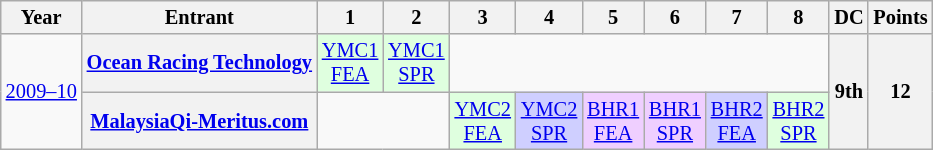<table class="wikitable" style="text-align:center; font-size:85%">
<tr>
<th>Year</th>
<th>Entrant</th>
<th>1</th>
<th>2</th>
<th>3</th>
<th>4</th>
<th>5</th>
<th>6</th>
<th>7</th>
<th>8</th>
<th>DC</th>
<th>Points</th>
</tr>
<tr>
<td rowspan=2><a href='#'>2009–10</a></td>
<th nowrap><a href='#'>Ocean Racing Technology</a></th>
<td style="background:#DFFFDF;"><a href='#'>YMC1<br>FEA</a><br></td>
<td style="background:#DFFFDF;"><a href='#'>YMC1<br>SPR</a><br></td>
<td colspan=6></td>
<th rowspan=2>9th</th>
<th rowspan=2>12</th>
</tr>
<tr>
<th nowrap><a href='#'>MalaysiaQi-Meritus.com</a></th>
<td colspan=2></td>
<td style="background:#DFFFDF;"><a href='#'>YMC2<br>FEA</a><br></td>
<td style="background:#CFCFFF;"><a href='#'>YMC2<br>SPR</a><br></td>
<td style="background:#EFCFFF;"><a href='#'>BHR1<br>FEA</a><br></td>
<td style="background:#EFCFFF;"><a href='#'>BHR1<br>SPR</a><br></td>
<td style="background:#CFCFFF;"><a href='#'>BHR2<br>FEA</a><br></td>
<td style="background:#DFFFDF;"><a href='#'>BHR2<br>SPR</a><br></td>
</tr>
</table>
